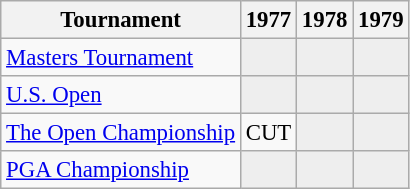<table class="wikitable" style="font-size:95%;text-align:center;">
<tr>
<th>Tournament</th>
<th>1977</th>
<th>1978</th>
<th>1979</th>
</tr>
<tr>
<td align=left><a href='#'>Masters Tournament</a></td>
<td style="background:#eeeeee;"></td>
<td style="background:#eeeeee;"></td>
<td style="background:#eeeeee;"></td>
</tr>
<tr>
<td align=left><a href='#'>U.S. Open</a></td>
<td style="background:#eeeeee;"></td>
<td style="background:#eeeeee;"></td>
<td style="background:#eeeeee;"></td>
</tr>
<tr>
<td align=left><a href='#'>The Open Championship</a></td>
<td>CUT</td>
<td style="background:#eeeeee;"></td>
<td style="background:#eeeeee;"></td>
</tr>
<tr>
<td align=left><a href='#'>PGA Championship</a></td>
<td style="background:#eeeeee;"></td>
<td style="background:#eeeeee;"></td>
<td style="background:#eeeeee;"></td>
</tr>
</table>
